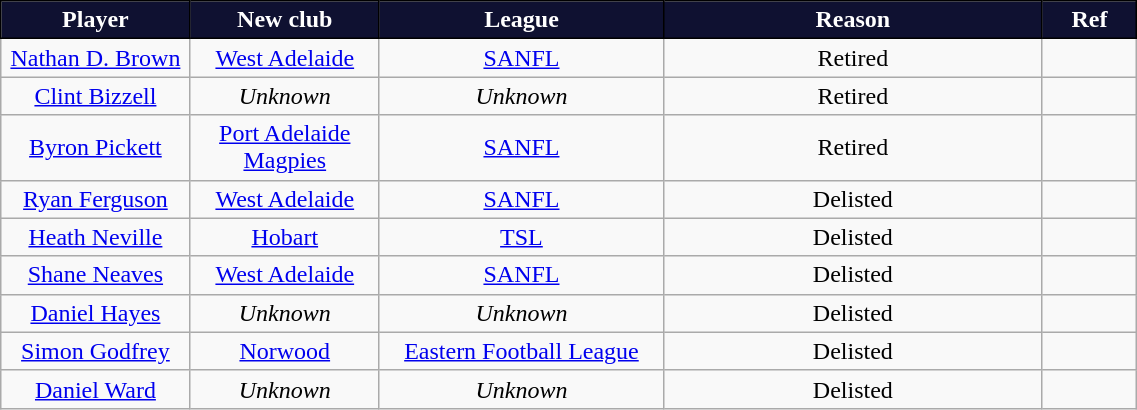<table class="wikitable" style="text-align:center; width:60%;">
<tr style="color:#FFFFFF;">
<th style="background:#0F1131; border: solid black 1px; width: 10%">Player</th>
<th style="background:#0F1131; border: solid black 1px; width: 10%">New club</th>
<th style="background:#0F1131; border: solid black 1px; width: 15%">League</th>
<th style="background:#0F1131; border: solid black 1px; width: 20%">Reason</th>
<th style="background:#0F1131; border: solid black 1px; width: 5%">Ref</th>
</tr>
<tr>
<td><a href='#'>Nathan D. Brown</a></td>
<td><a href='#'>West Adelaide</a></td>
<td><a href='#'>SANFL</a></td>
<td>Retired</td>
<td></td>
</tr>
<tr>
<td><a href='#'>Clint Bizzell</a></td>
<td><em>Unknown</em></td>
<td><em>Unknown</em></td>
<td>Retired</td>
<td></td>
</tr>
<tr>
<td><a href='#'>Byron Pickett</a></td>
<td><a href='#'>Port Adelaide Magpies</a></td>
<td><a href='#'>SANFL</a></td>
<td>Retired</td>
<td></td>
</tr>
<tr>
<td><a href='#'>Ryan Ferguson</a></td>
<td><a href='#'>West Adelaide</a></td>
<td><a href='#'>SANFL</a></td>
<td>Delisted</td>
<td></td>
</tr>
<tr>
<td><a href='#'>Heath Neville</a></td>
<td><a href='#'>Hobart</a></td>
<td><a href='#'>TSL</a></td>
<td>Delisted</td>
<td></td>
</tr>
<tr>
<td><a href='#'>Shane Neaves</a></td>
<td><a href='#'>West Adelaide</a></td>
<td><a href='#'>SANFL</a></td>
<td>Delisted</td>
<td></td>
</tr>
<tr>
<td><a href='#'>Daniel Hayes</a></td>
<td><em>Unknown</em></td>
<td><em>Unknown</em></td>
<td>Delisted</td>
<td></td>
</tr>
<tr>
<td><a href='#'>Simon Godfrey</a></td>
<td><a href='#'>Norwood</a></td>
<td><a href='#'>Eastern Football League</a></td>
<td>Delisted</td>
<td></td>
</tr>
<tr>
<td><a href='#'>Daniel Ward</a></td>
<td><em>Unknown</em></td>
<td><em>Unknown</em></td>
<td>Delisted</td>
<td></td>
</tr>
</table>
